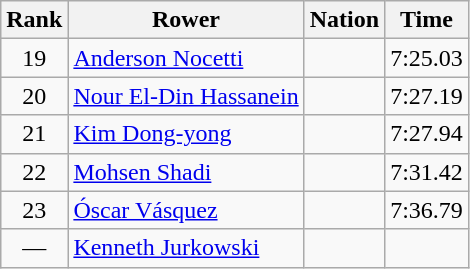<table class="wikitable sortable" style="text-align:center">
<tr>
<th>Rank</th>
<th>Rower</th>
<th>Nation</th>
<th>Time</th>
</tr>
<tr>
<td>19</td>
<td align=left><a href='#'>Anderson Nocetti</a></td>
<td align=left></td>
<td>7:25.03</td>
</tr>
<tr>
<td>20</td>
<td align=left><a href='#'>Nour El-Din Hassanein</a></td>
<td align=left></td>
<td>7:27.19</td>
</tr>
<tr>
<td>21</td>
<td align=left><a href='#'>Kim Dong-yong</a></td>
<td align=left></td>
<td>7:27.94</td>
</tr>
<tr>
<td>22</td>
<td align=left><a href='#'>Mohsen Shadi</a></td>
<td align=left></td>
<td>7:31.42</td>
</tr>
<tr>
<td>23</td>
<td align=left><a href='#'>Óscar Vásquez</a></td>
<td align=left></td>
<td>7:36.79</td>
</tr>
<tr>
<td data-sort-value=24>—</td>
<td align=left><a href='#'>Kenneth Jurkowski</a></td>
<td align=left></td>
<td data-sort-value=9:99.99></td>
</tr>
</table>
